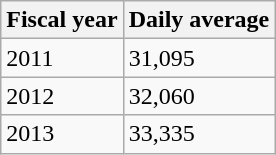<table class="wikitable">
<tr>
<th>Fiscal year</th>
<th>Daily average</th>
</tr>
<tr>
<td>2011</td>
<td>31,095</td>
</tr>
<tr>
<td>2012</td>
<td>32,060</td>
</tr>
<tr>
<td>2013</td>
<td>33,335</td>
</tr>
</table>
